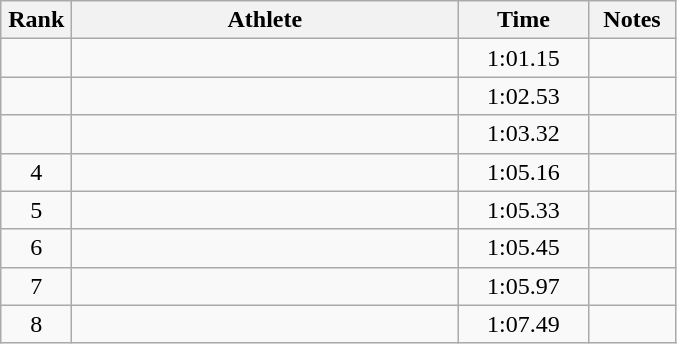<table class="wikitable" style="text-align:center">
<tr>
<th width=40>Rank</th>
<th width=250>Athlete</th>
<th width=80>Time</th>
<th width=50>Notes</th>
</tr>
<tr>
<td></td>
<td align=left></td>
<td>1:01.15</td>
<td></td>
</tr>
<tr>
<td></td>
<td align=left></td>
<td>1:02.53</td>
<td></td>
</tr>
<tr>
<td></td>
<td align=left></td>
<td>1:03.32</td>
<td></td>
</tr>
<tr>
<td>4</td>
<td align=left></td>
<td>1:05.16</td>
<td></td>
</tr>
<tr>
<td>5</td>
<td align=left></td>
<td>1:05.33</td>
<td></td>
</tr>
<tr>
<td>6</td>
<td align=left></td>
<td>1:05.45</td>
<td></td>
</tr>
<tr>
<td>7</td>
<td align=left></td>
<td>1:05.97</td>
<td></td>
</tr>
<tr>
<td>8</td>
<td align=left></td>
<td>1:07.49</td>
<td></td>
</tr>
</table>
